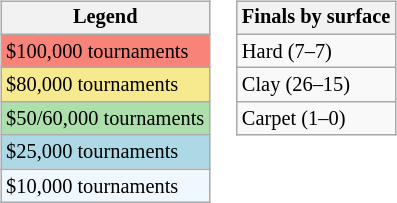<table>
<tr valign=top>
<td><br><table class=wikitable style="font-size:85%;">
<tr>
<th>Legend</th>
</tr>
<tr style="background:#f88379;">
<td>$100,000 tournaments</td>
</tr>
<tr style="background:#f7e98e;">
<td>$80,000 tournaments</td>
</tr>
<tr style="background:#addfad;">
<td>$50/60,000 tournaments</td>
</tr>
<tr style="background:lightblue;">
<td>$25,000 tournaments</td>
</tr>
<tr style="background:#f0f8ff;">
<td>$10,000 tournaments</td>
</tr>
</table>
</td>
<td><br><table class=wikitable style="font-size:85%;">
<tr>
<th>Finals by surface</th>
</tr>
<tr>
<td>Hard (7–7)</td>
</tr>
<tr>
<td>Clay (26–15)</td>
</tr>
<tr>
<td>Carpet (1–0)</td>
</tr>
</table>
</td>
</tr>
</table>
